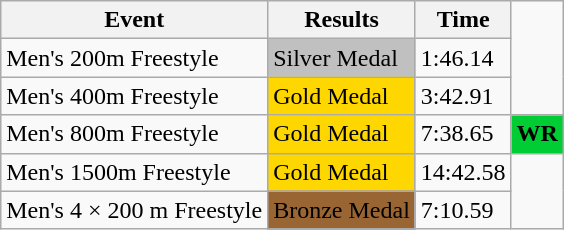<table class="wikitable">
<tr>
<th>Event</th>
<th>Results</th>
<th>Time</th>
</tr>
<tr>
<td>Men's 200m Freestyle</td>
<td bgcolor="silver">Silver Medal</td>
<td>1:46.14</td>
</tr>
<tr>
<td>Men's 400m Freestyle</td>
<td bgcolor="gold">Gold Medal</td>
<td>3:42.91</td>
</tr>
<tr>
<td>Men's 800m Freestyle</td>
<td bgcolor="gold">Gold Medal</td>
<td>7:38.65</td>
<td bgcolor="00CC33"><strong>WR</strong></td>
</tr>
<tr>
<td>Men's 1500m Freestyle</td>
<td bgcolor="gold">Gold Medal</td>
<td>14:42.58</td>
</tr>
<tr>
<td>Men's 4 × 200 m Freestyle</td>
<td bgcolor="996633">Bronze Medal</td>
<td>7:10.59</td>
</tr>
</table>
